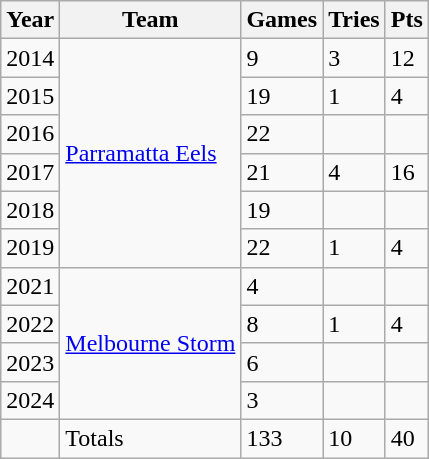<table class="wikitable">
<tr>
<th>Year</th>
<th>Team</th>
<th>Games</th>
<th>Tries</th>
<th>Pts</th>
</tr>
<tr>
<td>2014</td>
<td rowspan="6"> <a href='#'>Parramatta Eels</a></td>
<td>9</td>
<td>3</td>
<td>12</td>
</tr>
<tr>
<td>2015</td>
<td>19</td>
<td>1</td>
<td>4</td>
</tr>
<tr>
<td>2016</td>
<td>22</td>
<td></td>
<td></td>
</tr>
<tr>
<td>2017</td>
<td>21</td>
<td>4</td>
<td>16</td>
</tr>
<tr>
<td>2018</td>
<td>19</td>
<td></td>
<td></td>
</tr>
<tr>
<td>2019</td>
<td>22</td>
<td>1</td>
<td>4</td>
</tr>
<tr>
<td>2021</td>
<td rowspan="4"> <a href='#'>Melbourne Storm</a></td>
<td>4</td>
<td></td>
<td></td>
</tr>
<tr>
<td>2022</td>
<td>8</td>
<td>1</td>
<td>4</td>
</tr>
<tr>
<td>2023</td>
<td>6</td>
<td></td>
<td></td>
</tr>
<tr>
<td>2024</td>
<td>3</td>
<td></td>
<td></td>
</tr>
<tr>
<td></td>
<td>Totals</td>
<td>133</td>
<td>10</td>
<td>40</td>
</tr>
</table>
